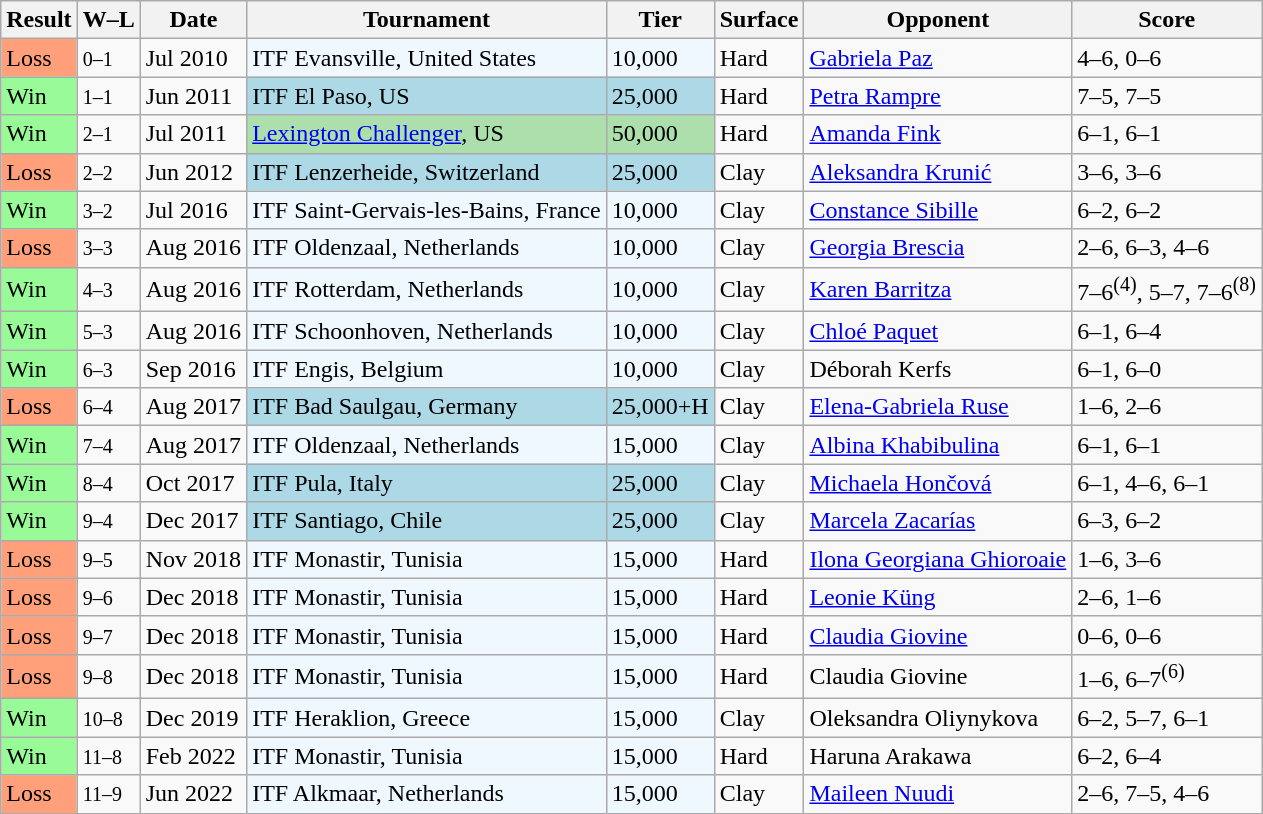<table class="sortable wikitable">
<tr>
<th>Result</th>
<th class="unsortable">W–L</th>
<th>Date</th>
<th>Tournament</th>
<th>Tier</th>
<th>Surface</th>
<th>Opponent</th>
<th class="unsortable">Score</th>
</tr>
<tr>
<td style="background:#ffa07a;">Loss</td>
<td><small>0–1</small></td>
<td>Jul 2010</td>
<td style="background:#f0f8ff;">ITF Evansville, United States</td>
<td style="background:#f0f8ff;">10,000</td>
<td>Hard</td>
<td> <a href='#'>Gabriela Paz</a></td>
<td>4–6, 0–6</td>
</tr>
<tr>
<td style="background:#98fb98;">Win</td>
<td><small>1–1</small></td>
<td>Jun 2011</td>
<td style="background:lightblue;">ITF El Paso, US</td>
<td style="background:lightblue;">25,000</td>
<td>Hard</td>
<td> <a href='#'>Petra Rampre</a></td>
<td>7–5, 7–5</td>
</tr>
<tr>
<td style="background:#98fb98;">Win</td>
<td><small>2–1</small></td>
<td>Jul 2011</td>
<td style="background:#addfad;"><a href='#'>Lexington Challenger</a>, US</td>
<td style="background:#addfad;">50,000</td>
<td>Hard</td>
<td> <a href='#'>Amanda Fink</a></td>
<td>6–1, 6–1</td>
</tr>
<tr>
<td style="background:#ffa07a;">Loss</td>
<td><small>2–2</small></td>
<td>Jun 2012</td>
<td style="background:lightblue;">ITF Lenzerheide, Switzerland</td>
<td style="background:lightblue;">25,000</td>
<td>Clay</td>
<td> <a href='#'>Aleksandra Krunić</a></td>
<td>3–6, 3–6</td>
</tr>
<tr>
<td style="background:#98fb98;">Win</td>
<td><small>3–2</small></td>
<td>Jul 2016</td>
<td style="background:#f0f8ff;">ITF Saint-Gervais-les-Bains, France</td>
<td style="background:#f0f8ff;">10,000</td>
<td>Clay</td>
<td> <a href='#'>Constance Sibille</a></td>
<td>6–2, 6–2</td>
</tr>
<tr>
<td style="background:#ffa07a;">Loss</td>
<td><small>3–3</small></td>
<td>Aug 2016</td>
<td style="background:#f0f8ff;">ITF Oldenzaal, Netherlands</td>
<td style="background:#f0f8ff;">10,000</td>
<td>Clay</td>
<td> <a href='#'>Georgia Brescia</a></td>
<td>2–6, 6–3, 4–6</td>
</tr>
<tr>
<td style="background:#98fb98;">Win</td>
<td><small>4–3</small></td>
<td>Aug 2016</td>
<td style="background:#f0f8ff;">ITF Rotterdam, Netherlands</td>
<td style="background:#f0f8ff;">10,000</td>
<td>Clay</td>
<td> <a href='#'>Karen Barritza</a></td>
<td>7–6<sup>(4)</sup>, 5–7, 7–6<sup>(8)</sup></td>
</tr>
<tr>
<td style="background:#98fb98;">Win</td>
<td><small>5–3</small></td>
<td>Aug 2016</td>
<td style="background:#f0f8ff;">ITF Schoonhoven, Netherlands</td>
<td style="background:#f0f8ff;">10,000</td>
<td>Clay</td>
<td> <a href='#'>Chloé Paquet</a></td>
<td>6–1, 6–4</td>
</tr>
<tr>
<td style="background:#98fb98;">Win</td>
<td><small>6–3</small></td>
<td>Sep 2016</td>
<td style="background:#f0f8ff;">ITF Engis, Belgium</td>
<td style="background:#f0f8ff;">10,000</td>
<td>Clay</td>
<td> Déborah Kerfs</td>
<td>6–1, 6–0</td>
</tr>
<tr>
<td style="background:#ffa07a;">Loss</td>
<td><small>6–4</small></td>
<td>Aug 2017</td>
<td style="background:lightblue;">ITF Bad Saulgau, Germany</td>
<td style="background:lightblue;">25,000+H</td>
<td>Clay</td>
<td> <a href='#'>Elena-Gabriela Ruse</a></td>
<td>1–6, 2–6</td>
</tr>
<tr>
<td style="background:#98fb98;">Win</td>
<td><small>7–4</small></td>
<td>Aug 2017</td>
<td style="background:#f0f8ff;">ITF Oldenzaal, Netherlands</td>
<td style="background:#f0f8ff;">15,000</td>
<td>Clay</td>
<td> <a href='#'>Albina Khabibulina</a></td>
<td>6–1, 6–1</td>
</tr>
<tr>
<td style="background:#98fb98;">Win</td>
<td><small>8–4</small></td>
<td>Oct 2017</td>
<td style="background:lightblue;">ITF Pula, Italy</td>
<td style="background:lightblue;">25,000</td>
<td>Clay</td>
<td> <a href='#'>Michaela Hončová</a></td>
<td>6–1, 4–6, 6–1</td>
</tr>
<tr>
<td style="background:#98fb98;">Win</td>
<td><small>9–4</small></td>
<td>Dec 2017</td>
<td style="background:lightblue;">ITF Santiago, Chile</td>
<td style="background:lightblue;">25,000</td>
<td>Clay</td>
<td> <a href='#'>Marcela Zacarías</a></td>
<td>6–3, 6–2</td>
</tr>
<tr>
<td style="background:#ffa07a;">Loss</td>
<td><small>9–5</small></td>
<td>Nov 2018</td>
<td style="background:#f0f8ff;">ITF Monastir, Tunisia</td>
<td style="background:#f0f8ff;">15,000</td>
<td>Hard</td>
<td> <a href='#'>Ilona Georgiana Ghioroaie</a></td>
<td>1–6, 3–6</td>
</tr>
<tr>
<td style="background:#ffa07a;">Loss</td>
<td><small>9–6</small></td>
<td>Dec 2018</td>
<td style="background:#f0f8ff;">ITF Monastir, Tunisia</td>
<td style="background:#f0f8ff;">15,000</td>
<td>Hard</td>
<td> <a href='#'>Leonie Küng</a></td>
<td>2–6, 1–6</td>
</tr>
<tr>
<td style="background:#ffa07a;">Loss</td>
<td><small>9–7</small></td>
<td>Dec 2018</td>
<td style="background:#f0f8ff;">ITF Monastir, Tunisia</td>
<td style="background:#f0f8ff;">15,000</td>
<td>Hard</td>
<td> <a href='#'>Claudia Giovine</a></td>
<td>0–6, 0–6</td>
</tr>
<tr>
<td style="background:#ffa07a;">Loss</td>
<td><small>9–8</small></td>
<td>Dec 2018</td>
<td style="background:#f0f8ff;">ITF Monastir, Tunisia</td>
<td style="background:#f0f8ff;">15,000</td>
<td>Hard</td>
<td> Claudia Giovine</td>
<td>1–6, 6–7<sup>(6)</sup></td>
</tr>
<tr>
<td style="background:#98FB98;">Win</td>
<td><small>10–8</small></td>
<td>Dec 2019</td>
<td style="background:#f0f8ff;">ITF Heraklion, Greece</td>
<td style="background:#f0f8ff;">15,000</td>
<td>Clay</td>
<td> Oleksandra Oliynykova</td>
<td>6–2, 5–7, 6–1</td>
</tr>
<tr>
<td style="background:#98FB98;">Win</td>
<td><small>11–8</small></td>
<td>Feb 2022</td>
<td style="background:#f0f8ff;">ITF Monastir, Tunisia</td>
<td style="background:#f0f8ff;">15,000</td>
<td>Hard</td>
<td> Haruna Arakawa</td>
<td>6–2, 6–4</td>
</tr>
<tr>
<td style="background:#ffa07a;">Loss</td>
<td><small>11–9</small></td>
<td>Jun 2022</td>
<td style="background:#f0f8ff;">ITF Alkmaar, Netherlands</td>
<td style="background:#f0f8ff;">15,000</td>
<td>Clay</td>
<td> <a href='#'>Maileen Nuudi</a></td>
<td>2–6, 7–5, 4–6</td>
</tr>
</table>
